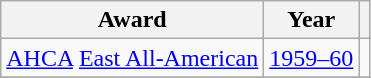<table class="wikitable">
<tr>
<th>Award</th>
<th>Year</th>
<th></th>
</tr>
<tr>
<td><a href='#'>AHCA</a> <a href='#'>East All-American</a></td>
<td><a href='#'>1959–60</a></td>
<td></td>
</tr>
<tr>
</tr>
</table>
